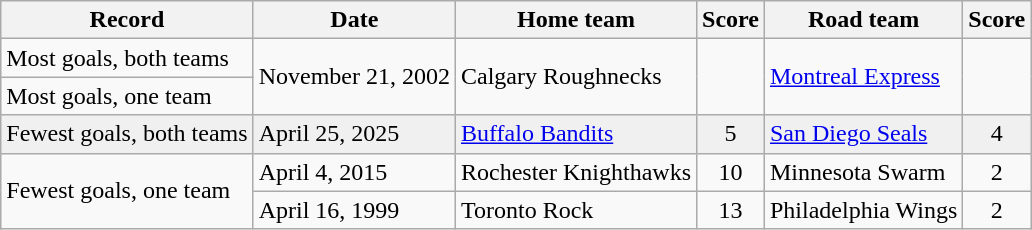<table class="wikitable">
<tr>
<th>Record</th>
<th>Date</th>
<th>Home team</th>
<th>Score</th>
<th>Road team</th>
<th>Score</th>
</tr>
<tr bgcolor>
<td>Most goals, both teams</td>
<td rowspan="2">November 21, 2002</td>
<td rowspan="2">Calgary Roughnecks</td>
<td rowspan="2"></td>
<td rowspan="2"><a href='#'>Montreal Express</a></td>
<td rowspan="2"></td>
</tr>
<tr>
<td>Most goals, one team</td>
</tr>
<tr bgcolor="#f0f0f0">
<td>Fewest goals, both teams</td>
<td>April 25, 2025</td>
<td><a href='#'>Buffalo Bandits</a></td>
<td align="center">5</td>
<td><a href='#'>San Diego Seals</a></td>
<td align="center">4</td>
</tr>
<tr>
<td rowspan="2">Fewest goals, one team</td>
<td>April 4, 2015</td>
<td>Rochester Knighthawks</td>
<td align="center">10</td>
<td>Minnesota Swarm</td>
<td align="center">2</td>
</tr>
<tr>
<td>April 16, 1999 </td>
<td>Toronto Rock</td>
<td align="center">13</td>
<td>Philadelphia Wings</td>
<td align="center">2</td>
</tr>
</table>
